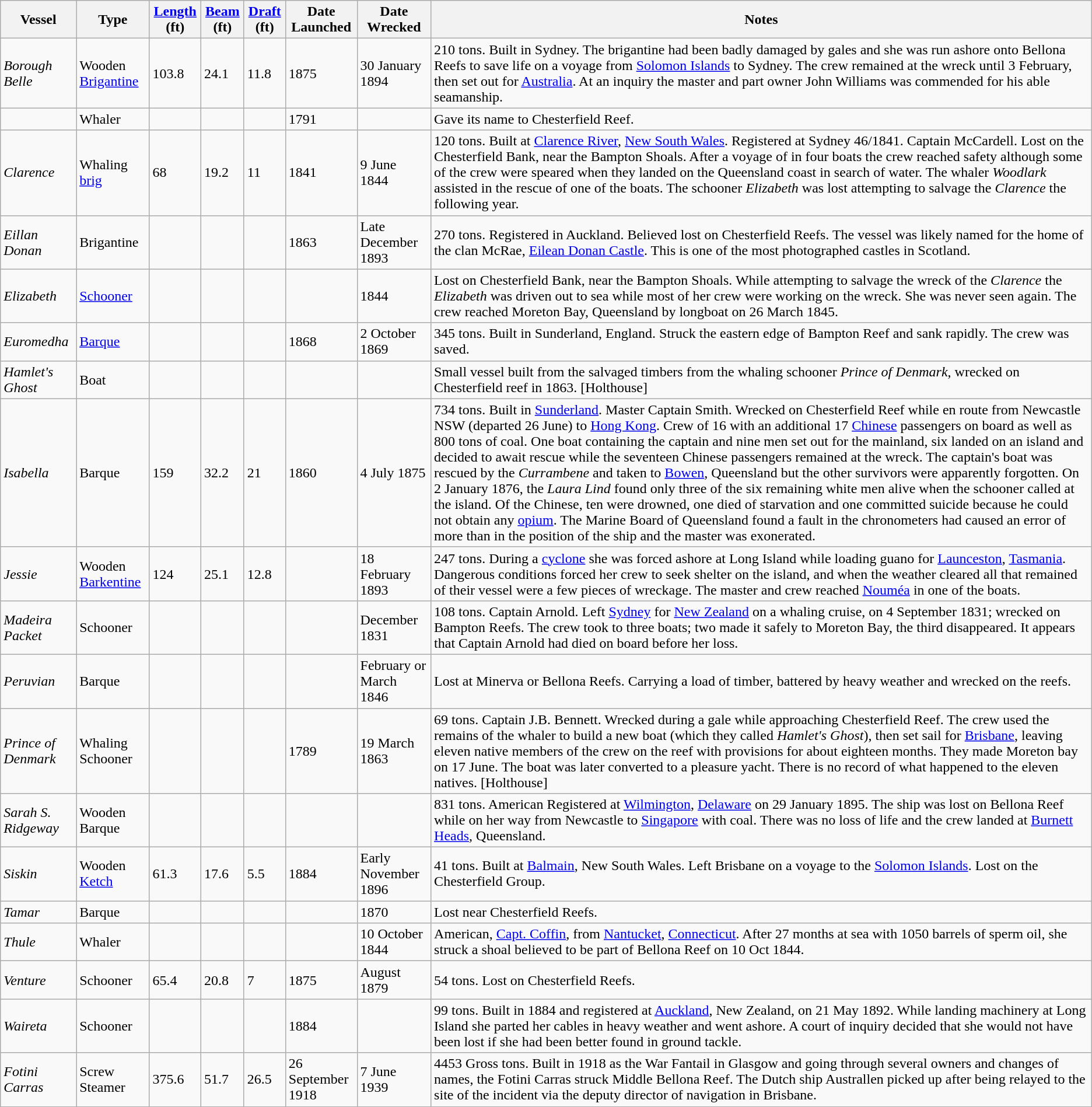<table class="wikitable">
<tr>
<th>Vessel</th>
<th>Type</th>
<th><a href='#'>Length</a> (ft)</th>
<th><a href='#'>Beam</a> (ft)</th>
<th><a href='#'>Draft</a> (ft)</th>
<th>Date Launched</th>
<th>Date Wrecked</th>
<th>Notes</th>
</tr>
<tr>
<td><em>Borough Belle</em></td>
<td>Wooden <a href='#'>Brigantine</a></td>
<td>103.8</td>
<td>24.1</td>
<td>11.8</td>
<td>1875</td>
<td>30 January 1894</td>
<td>210 tons. Built in Sydney. The brigantine had been badly damaged by gales and she was run ashore onto Bellona Reefs to save life on a voyage from <a href='#'>Solomon Islands</a> to Sydney. The crew remained at the wreck until 3 February, then set out for <a href='#'>Australia</a>. At an inquiry the master and part owner John Williams was commended for his able seamanship.</td>
</tr>
<tr>
<td></td>
<td>Whaler</td>
<td></td>
<td></td>
<td></td>
<td>1791</td>
<td></td>
<td>Gave its name to Chesterfield Reef.</td>
</tr>
<tr>
<td><em>Clarence</em></td>
<td>Whaling <a href='#'>brig</a></td>
<td>68</td>
<td>19.2</td>
<td>11</td>
<td>1841</td>
<td>9 June 1844</td>
<td>120 tons. Built at <a href='#'>Clarence River</a>, <a href='#'>New South Wales</a>. Registered at Sydney 46/1841. Captain McCardell. Lost on the Chesterfield Bank, near the Bampton Shoals. After a voyage of  in four boats the crew reached safety although some of the crew were speared when they landed on the Queensland coast in search of water. The whaler <em>Woodlark</em> assisted in the rescue of one of the boats. The schooner <em>Elizabeth</em> was lost attempting to salvage the <em>Clarence</em> the following year.</td>
</tr>
<tr>
<td><em>Eillan Donan</em></td>
<td>Brigantine</td>
<td></td>
<td></td>
<td></td>
<td>1863</td>
<td>Late December 1893</td>
<td>270 tons. Registered in Auckland. Believed lost on Chesterfield Reefs. The vessel was likely named for the home of the clan McRae, <a href='#'>Eilean Donan Castle</a>. This is one of the most photographed castles in Scotland.</td>
</tr>
<tr>
<td><em>Elizabeth</em></td>
<td><a href='#'>Schooner</a></td>
<td></td>
<td></td>
<td></td>
<td></td>
<td>1844</td>
<td>Lost on Chesterfield Bank, near the Bampton Shoals. While attempting to salvage the wreck of the <em>Clarence</em> the <em>Elizabeth</em> was driven out to sea while most of her crew were working on the wreck. She was never seen again. The crew reached Moreton Bay, Queensland by longboat on 26 March 1845.</td>
</tr>
<tr>
<td><em>Euromedha</em></td>
<td><a href='#'>Barque</a></td>
<td></td>
<td></td>
<td></td>
<td>1868</td>
<td>2 October 1869</td>
<td>345 tons. Built in Sunderland, England. Struck the eastern edge of Bampton Reef and sank rapidly. The crew was saved.</td>
</tr>
<tr>
<td><em>Hamlet's Ghost</em></td>
<td>Boat</td>
<td></td>
<td></td>
<td></td>
<td></td>
<td></td>
<td>Small vessel built from the salvaged timbers from the whaling schooner <em>Prince of Denmark</em>, wrecked on Chesterfield reef in 1863. [Holthouse]</td>
</tr>
<tr>
<td><em>Isabella</em></td>
<td>Barque</td>
<td>159</td>
<td>32.2</td>
<td>21</td>
<td>1860</td>
<td>4 July 1875</td>
<td>734 tons. Built in <a href='#'>Sunderland</a>. Master Captain Smith. Wrecked on Chesterfield Reef while en route from Newcastle NSW (departed 26 June) to <a href='#'>Hong Kong</a>. Crew of 16 with an additional 17 <a href='#'>Chinese</a> passengers on board as well as 800 tons of coal. One boat containing the captain and nine men set out for the mainland, six landed on an island and decided to await rescue while the seventeen Chinese passengers remained at the wreck. The captain's boat was rescued by the <em>Currambene</em> and taken to <a href='#'>Bowen</a>, Queensland but the other survivors were apparently forgotten. On 2 January 1876, the <em>Laura Lind</em> found only three of the six remaining white men alive when the schooner called at the island. Of the Chinese, ten were drowned, one died of starvation and one committed suicide because he could not obtain any <a href='#'>opium</a>. The Marine Board of Queensland found a fault in the chronometers had caused an error of more than  in the position of the ship and the master was exonerated.</td>
</tr>
<tr>
<td><em>Jessie</em></td>
<td>Wooden <a href='#'>Barkentine</a></td>
<td>124</td>
<td>25.1</td>
<td>12.8</td>
<td></td>
<td>18 February 1893</td>
<td>247 tons. During a <a href='#'>cyclone</a> she was forced ashore at Long Island while loading guano for <a href='#'>Launceston</a>, <a href='#'>Tasmania</a>. Dangerous conditions forced her crew to seek shelter on the island, and when the weather cleared all that remained of their vessel were a few pieces of wreckage. The master and crew reached <a href='#'>Nouméa</a> in one of the boats.</td>
</tr>
<tr>
<td><em>Madeira Packet</em></td>
<td>Schooner</td>
<td></td>
<td></td>
<td></td>
<td></td>
<td>December 1831</td>
<td>108 tons. Captain Arnold. Left <a href='#'>Sydney</a> for <a href='#'>New Zealand</a> on a whaling cruise, on 4 September 1831; wrecked on Bampton Reefs. The crew took to three boats; two made it safely to Moreton Bay, the third disappeared. It appears that Captain Arnold had died on board before her loss.</td>
</tr>
<tr>
<td><em>Peruvian</em></td>
<td>Barque</td>
<td></td>
<td></td>
<td></td>
<td></td>
<td>February or March 1846</td>
<td>Lost at Minerva or Bellona Reefs. Carrying a load of timber, battered by heavy weather and wrecked on the reefs.</td>
</tr>
<tr>
<td><em>Prince of Denmark</em></td>
<td>Whaling Schooner</td>
<td></td>
<td></td>
<td></td>
<td>1789</td>
<td>19 March 1863</td>
<td>69 tons. Captain J.B. Bennett. Wrecked during a gale while approaching Chesterfield Reef. The crew used the remains of the whaler to build a new boat (which they called <em>Hamlet's Ghost</em>), then set sail for <a href='#'>Brisbane</a>, leaving eleven native members of the crew on the reef with provisions for about eighteen months. They made Moreton bay on 17 June. The boat was later converted to a pleasure yacht. There is no record of what happened to the eleven natives. [Holthouse] </td>
</tr>
<tr>
<td><em>Sarah S. Ridgeway</em></td>
<td>Wooden Barque</td>
<td></td>
<td></td>
<td></td>
<td></td>
<td></td>
<td>831 tons. American Registered at <a href='#'>Wilmington</a>, <a href='#'>Delaware</a> on 29 January 1895. The ship was lost on Bellona Reef while on her way from Newcastle to <a href='#'>Singapore</a> with coal. There was no loss of life and the crew landed at <a href='#'>Burnett Heads</a>, Queensland.</td>
</tr>
<tr>
<td><em>Siskin</em></td>
<td>Wooden <a href='#'>Ketch</a></td>
<td>61.3</td>
<td>17.6</td>
<td>5.5</td>
<td>1884</td>
<td>Early November 1896</td>
<td>41 tons. Built at <a href='#'>Balmain</a>, New South Wales. Left Brisbane on a voyage to the <a href='#'>Solomon Islands</a>. Lost on the Chesterfield Group.</td>
</tr>
<tr>
<td><em>Tamar</em></td>
<td>Barque</td>
<td></td>
<td></td>
<td></td>
<td></td>
<td>1870</td>
<td>Lost near Chesterfield Reefs.</td>
</tr>
<tr>
<td><em>Thule</em></td>
<td>Whaler</td>
<td></td>
<td></td>
<td></td>
<td></td>
<td>10 October 1844</td>
<td>American, <a href='#'>Capt. Coffin</a>, from <a href='#'>Nantucket</a>, <a href='#'>Connecticut</a>. After 27 months at sea with 1050 barrels of sperm oil, she struck a shoal believed to be part of Bellona Reef on 10 Oct 1844.</td>
</tr>
<tr>
<td><em>Venture</em></td>
<td>Schooner</td>
<td>65.4</td>
<td>20.8</td>
<td>7</td>
<td>1875</td>
<td>August 1879</td>
<td>54 tons. Lost on Chesterfield Reefs.</td>
</tr>
<tr>
<td><em>Waireta</em></td>
<td>Schooner</td>
<td></td>
<td></td>
<td></td>
<td>1884</td>
<td></td>
<td>99 tons. Built in 1884 and registered at <a href='#'>Auckland</a>, New Zealand, on 21 May 1892. While landing machinery at Long Island she parted her cables in heavy weather and went ashore. A court of inquiry decided that she would not have been lost if she had been better found in ground tackle.</td>
</tr>
<tr>
<td><em>Fotini Carras</em></td>
<td>Screw Steamer</td>
<td>375.6</td>
<td>51.7</td>
<td>26.5</td>
<td>26 September 1918</td>
<td>7 June 1939</td>
<td>4453 Gross tons. Built in 1918 as the War Fantail in Glasgow and going through several owners and changes of names, the Fotini Carras struck Middle Bellona Reef. The Dutch ship Australlen picked up after being relayed to the site of the incident via the deputy director of navigation in Brisbane.<br></td>
</tr>
</table>
